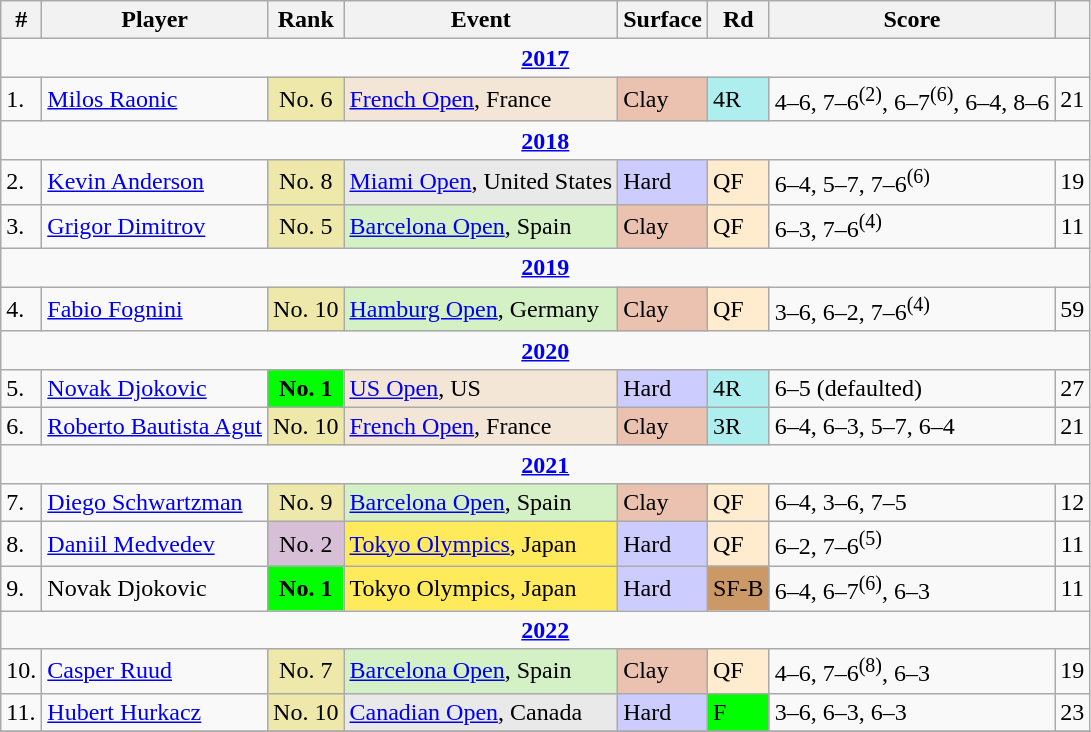<table class="wikitable sortable">
<tr>
<th>#</th>
<th>Player</th>
<th>Rank</th>
<th>Event</th>
<th>Surface</th>
<th>Rd</th>
<th>Score</th>
<th></th>
</tr>
<tr>
<td colspan="8" style="text-align:center"><strong><a href='#'>2017</a></strong></td>
</tr>
<tr>
<td>1.</td>
<td> <a href='#'>Milos Raonic</a></td>
<td align="center" bgcolor="EEE8AA">No. 6</td>
<td bgcolor="f3e6d7"><a href='#'>French Open</a>, France</td>
<td bgcolor="EBC2AF">Clay</td>
<td bgcolor="afeeee">4R</td>
<td>4–6, 7–6<sup>(2)</sup>, 6–7<sup>(6)</sup>, 6–4, 8–6</td>
<td align="center">21</td>
</tr>
<tr>
<td colspan="8" style="text-align:center"><strong><a href='#'>2018</a></strong></td>
</tr>
<tr>
<td>2.</td>
<td> <a href='#'>Kevin Anderson</a></td>
<td align="center" bgcolor="EEE8AA">No. 8</td>
<td bgcolor="e9e9e9"><a href='#'>Miami Open</a>, United States</td>
<td bgcolor="CCCCFF">Hard</td>
<td bgcolor="ffebcd">QF</td>
<td>6–4, 5–7, 7–6<sup>(6)</sup></td>
<td align="center">19</td>
</tr>
<tr>
<td>3.</td>
<td> <a href='#'>Grigor Dimitrov</a></td>
<td align="center" bgcolor="EEE8AA">No. 5</td>
<td style="background:#d4f1c5;"><a href='#'>Barcelona Open</a>, Spain</td>
<td bgcolor="EBC2AF">Clay</td>
<td bgcolor="ffebcd">QF</td>
<td>6–3, 7–6<sup>(4)</sup></td>
<td align="center">11</td>
</tr>
<tr>
<td colspan="8" style="text-align:center"><strong><a href='#'>2019</a></strong></td>
</tr>
<tr>
<td>4.</td>
<td> <a href='#'>Fabio Fognini</a></td>
<td align="center" bgcolor="EEE8AA">No. 10</td>
<td style="background:#d4f1c5;"><a href='#'>Hamburg Open</a>, Germany</td>
<td bgcolor="EBC2AF">Clay</td>
<td bgcolor="ffebcd">QF</td>
<td>3–6, 6–2, 7–6<sup>(4)</sup></td>
<td align="center">59</td>
</tr>
<tr>
<td colspan="8" style="text-align:center"><strong><a href='#'>2020</a></strong></td>
</tr>
<tr>
<td>5.</td>
<td> <a href='#'>Novak Djokovic</a></td>
<td align="center" bgcolor="lime"><strong>No. 1</strong></td>
<td bgcolor="f3e6d7"><a href='#'>US Open</a>, US</td>
<td bgcolor="CCCCFF">Hard</td>
<td bgcolor="afeeee">4R</td>
<td>6–5 (defaulted)</td>
<td align="center">27</td>
</tr>
<tr>
<td>6.</td>
<td> <a href='#'>Roberto Bautista Agut</a></td>
<td align="center" bgcolor="EEE8AA">No. 10</td>
<td bgcolor="f3e6d7"><a href='#'>French Open</a>, France</td>
<td bgcolor="EBC2AF">Clay</td>
<td bgcolor="afeeee">3R</td>
<td>6–4, 6–3, 5–7, 6–4</td>
<td align="center">21</td>
</tr>
<tr>
<td colspan="8" style="text-align:center"><strong><a href='#'>2021</a></strong></td>
</tr>
<tr>
<td>7.</td>
<td> <a href='#'>Diego Schwartzman</a></td>
<td align="center" bgcolor="EEE8AA">No. 9</td>
<td style="background:#d4f1c5;"><a href='#'>Barcelona Open</a>, Spain</td>
<td bgcolor="EBC2AF">Clay</td>
<td bgcolor="ffebcd">QF</td>
<td>6–4, 3–6, 7–5</td>
<td align="center">12</td>
</tr>
<tr>
<td>8.</td>
<td> <a href='#'>Daniil Medvedev</a></td>
<td align="center" bgcolor="thistle">No. 2</td>
<td bgcolor="ffea5c"><a href='#'>Tokyo Olympics</a>, Japan</td>
<td bgcolor="CCCCFF">Hard</td>
<td bgcolor="ffebcd">QF</td>
<td>6–2, 7–6<sup>(5)</sup></td>
<td align="center">11</td>
</tr>
<tr>
<td>9.</td>
<td> Novak Djokovic</td>
<td align="center" bgcolor="lime"><strong>No. 1</strong></td>
<td bgcolor="ffea5c">Tokyo Olympics, Japan</td>
<td bgcolor="CCCCFF">Hard</td>
<td bgcolor="cc9966">SF-B</td>
<td>6–4, 6–7<sup>(6)</sup>, 6–3</td>
<td align="center">11</td>
</tr>
<tr>
<td colspan="8" style="text-align:center"><strong><a href='#'>2022</a></strong></td>
</tr>
<tr>
<td>10.</td>
<td> <a href='#'>Casper Ruud</a></td>
<td align="center" bgcolor="EEE8AA">No. 7</td>
<td style="background:#d4f1c5;"><a href='#'>Barcelona Open</a>, Spain</td>
<td bgcolor="EBC2AF">Clay</td>
<td bgcolor="ffebcd">QF</td>
<td>4–6, 7–6<sup>(8)</sup>, 6–3</td>
<td align="center">19</td>
</tr>
<tr>
<td>11.</td>
<td> <a href='#'>Hubert Hurkacz</a></td>
<td align="center" bgcolor="EEE8AA">No. 10</td>
<td bgcolor="e9e9e9"><a href='#'>Canadian Open</a>, Canada</td>
<td bgcolor="CCCCFF">Hard</td>
<td bgcolor=lime>F</td>
<td>3–6, 6–3, 6–3</td>
<td align="center">23</td>
</tr>
<tr>
</tr>
</table>
